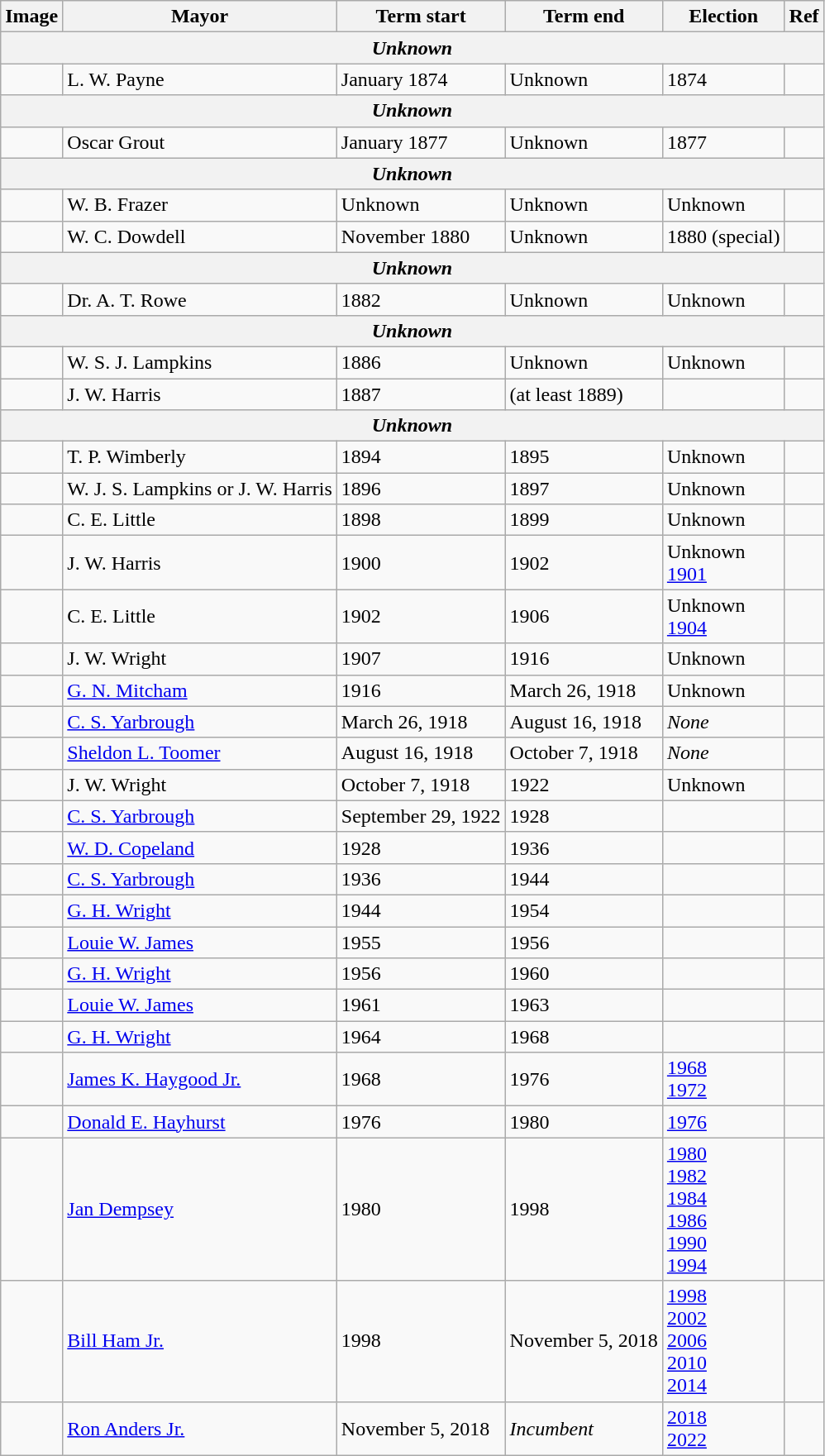<table class="wikitable sortable">
<tr>
<th>Image</th>
<th>Mayor</th>
<th>Term start</th>
<th>Term end</th>
<th>Election</th>
<th>Ref</th>
</tr>
<tr>
<th scope="row" colspan="6"><em>Unknown</em></th>
</tr>
<tr>
<td></td>
<td>L. W. Payne</td>
<td>January 1874</td>
<td>Unknown</td>
<td>1874</td>
<td></td>
</tr>
<tr>
<th scope="row" colspan="6"><em>Unknown</em></th>
</tr>
<tr>
<td></td>
<td>Oscar Grout</td>
<td>January 1877</td>
<td>Unknown</td>
<td>1877</td>
<td></td>
</tr>
<tr>
<th scope="row" colspan="6"><em>Unknown</em></th>
</tr>
<tr>
<td></td>
<td>W. B. Frazer</td>
<td>Unknown</td>
<td>Unknown</td>
<td>Unknown</td>
<td></td>
</tr>
<tr>
<td></td>
<td>W. C. Dowdell</td>
<td>November 1880</td>
<td>Unknown</td>
<td>1880 (special)</td>
<td></td>
</tr>
<tr>
<th scope="row" colspan="6"><em>Unknown</em></th>
</tr>
<tr>
<td></td>
<td>Dr. A. T. Rowe</td>
<td>1882</td>
<td>Unknown</td>
<td>Unknown</td>
<td></td>
</tr>
<tr>
<th scope="row" colspan="6"><em>Unknown</em></th>
</tr>
<tr>
<td></td>
<td>W. S. J. Lampkins</td>
<td>1886</td>
<td>Unknown</td>
<td>Unknown</td>
<td></td>
</tr>
<tr>
<td></td>
<td>J. W. Harris</td>
<td>1887</td>
<td>(at least 1889)</td>
<td></td>
<td></td>
</tr>
<tr>
<th scope="row" colspan="6"><em>Unknown</em></th>
</tr>
<tr>
<td></td>
<td>T. P. Wimberly</td>
<td>1894</td>
<td>1895</td>
<td>Unknown</td>
<td></td>
</tr>
<tr>
<td></td>
<td>W. J. S. Lampkins or J. W. Harris</td>
<td>1896</td>
<td>1897</td>
<td>Unknown</td>
<td></td>
</tr>
<tr>
<td></td>
<td>C. E. Little</td>
<td>1898</td>
<td>1899</td>
<td>Unknown</td>
<td></td>
</tr>
<tr>
<td></td>
<td>J. W. Harris</td>
<td>1900</td>
<td>1902</td>
<td>Unknown<br><a href='#'>1901</a></td>
<td></td>
</tr>
<tr>
<td></td>
<td>C. E. Little</td>
<td>1902</td>
<td>1906</td>
<td>Unknown<br><a href='#'>1904</a></td>
<td></td>
</tr>
<tr>
<td></td>
<td>J. W. Wright</td>
<td>1907</td>
<td>1916</td>
<td>Unknown</td>
<td></td>
</tr>
<tr>
<td></td>
<td><a href='#'>G. N. Mitcham</a></td>
<td>1916</td>
<td>March 26, 1918</td>
<td>Unknown</td>
<td></td>
</tr>
<tr>
<td></td>
<td><a href='#'>C. S. Yarbrough</a></td>
<td>March 26, 1918</td>
<td>August 16, 1918</td>
<td><em>None</em></td>
<td></td>
</tr>
<tr>
<td></td>
<td><a href='#'>Sheldon L. Toomer</a></td>
<td>August 16, 1918</td>
<td>October 7, 1918</td>
<td><em>None</em></td>
<td></td>
</tr>
<tr>
<td></td>
<td>J. W. Wright</td>
<td>October 7, 1918</td>
<td>1922</td>
<td>Unknown</td>
<td></td>
</tr>
<tr>
<td></td>
<td><a href='#'>C. S. Yarbrough</a></td>
<td>September 29, 1922</td>
<td>1928</td>
<td></td>
<td></td>
</tr>
<tr>
<td></td>
<td><a href='#'>W. D. Copeland</a></td>
<td>1928</td>
<td>1936</td>
<td></td>
<td></td>
</tr>
<tr>
<td></td>
<td><a href='#'>C. S. Yarbrough</a></td>
<td>1936</td>
<td>1944</td>
<td></td>
<td></td>
</tr>
<tr>
<td></td>
<td><a href='#'>G. H. Wright</a></td>
<td>1944</td>
<td>1954</td>
<td></td>
<td></td>
</tr>
<tr>
<td></td>
<td><a href='#'>Louie W. James</a></td>
<td>1955</td>
<td>1956</td>
<td></td>
<td></td>
</tr>
<tr>
<td></td>
<td><a href='#'>G. H. Wright</a></td>
<td>1956</td>
<td>1960</td>
<td></td>
<td></td>
</tr>
<tr>
<td></td>
<td><a href='#'>Louie W. James</a></td>
<td>1961</td>
<td>1963</td>
<td></td>
<td></td>
</tr>
<tr>
<td></td>
<td><a href='#'>G. H. Wright</a></td>
<td>1964</td>
<td>1968</td>
<td></td>
<td></td>
</tr>
<tr>
<td></td>
<td><a href='#'>James K. Haygood Jr.</a></td>
<td>1968</td>
<td>1976</td>
<td><a href='#'>1968</a><br><a href='#'>1972</a></td>
<td></td>
</tr>
<tr>
<td></td>
<td><a href='#'>Donald E. Hayhurst</a></td>
<td>1976</td>
<td>1980</td>
<td><a href='#'>1976</a></td>
<td></td>
</tr>
<tr>
<td></td>
<td><a href='#'>Jan Dempsey</a></td>
<td>1980</td>
<td>1998</td>
<td><a href='#'>1980</a><br><a href='#'>1982</a><br><a href='#'>1984</a><br><a href='#'>1986</a><br><a href='#'>1990</a><br><a href='#'>1994</a></td>
<td></td>
</tr>
<tr>
<td></td>
<td><a href='#'>Bill Ham Jr.</a></td>
<td>1998</td>
<td>November 5, 2018</td>
<td><a href='#'>1998</a><br><a href='#'>2002</a><br><a href='#'>2006</a><br><a href='#'>2010</a><br><a href='#'>2014</a></td>
<td></td>
</tr>
<tr>
<td></td>
<td><a href='#'>Ron Anders Jr.</a></td>
<td>November 5, 2018</td>
<td><em>Incumbent</em></td>
<td><a href='#'>2018</a><br><a href='#'>2022</a></td>
<td></td>
</tr>
</table>
